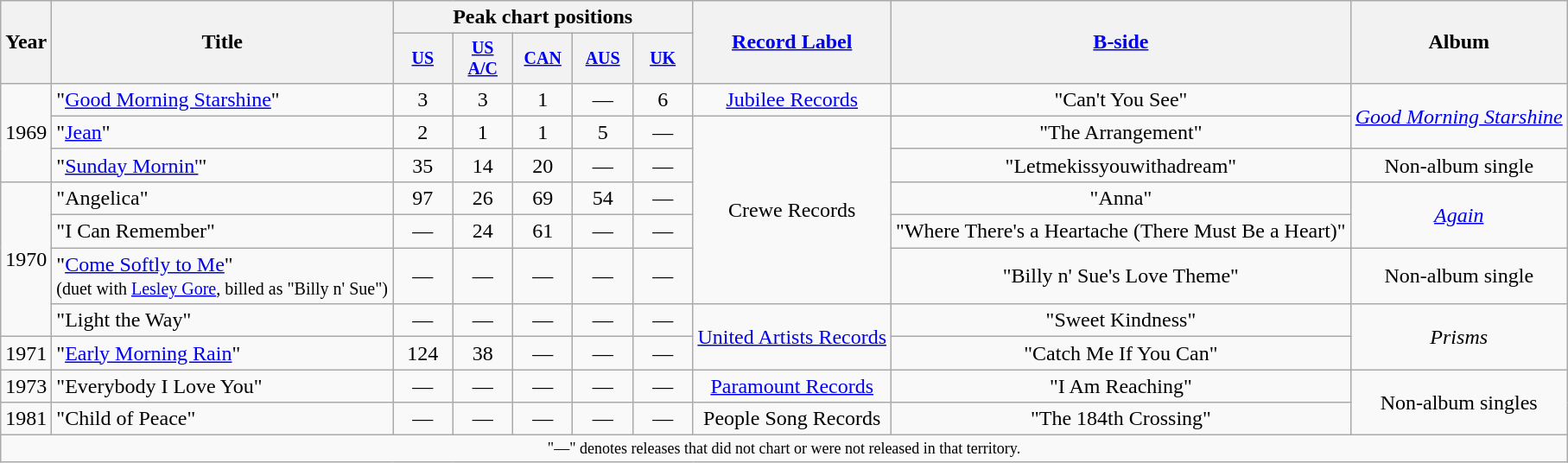<table class="wikitable" style=text-align:center;>
<tr>
<th rowspan="2">Year</th>
<th rowspan="2">Title</th>
<th colspan="5">Peak chart positions</th>
<th rowspan="2"><a href='#'>Record Label</a></th>
<th rowspan="2"><a href='#'>B-side</a></th>
<th rowspan="2">Album</th>
</tr>
<tr style="font-size:smaller;">
<th align=centre style="width:40px;"><a href='#'>US</a><br></th>
<th align=centre style="width:40px;"><a href='#'>US A/C</a><br></th>
<th align=centre style="width:40px;"><a href='#'>CAN</a></th>
<th align=centre style="width:40px;"><a href='#'>AUS</a><br></th>
<th align=centre style="width:40px;"><a href='#'>UK</a><br></th>
</tr>
<tr>
<td rowspan="3">1969</td>
<td align=left>"<a href='#'>Good Morning Starshine</a>"</td>
<td>3</td>
<td>3</td>
<td>1</td>
<td>—</td>
<td>6</td>
<td><a href='#'>Jubilee Records</a></td>
<td>"Can't You See"</td>
<td rowspan="2"><em><a href='#'>Good Morning Starshine</a></em></td>
</tr>
<tr>
<td align=left>"<a href='#'>Jean</a>"</td>
<td>2</td>
<td>1</td>
<td>1</td>
<td>5</td>
<td>—</td>
<td rowspan="5">Crewe Records</td>
<td>"The Arrangement"</td>
</tr>
<tr>
<td align=left>"<a href='#'>Sunday Mornin'</a>"</td>
<td>35</td>
<td>14</td>
<td>20</td>
<td>—</td>
<td>—</td>
<td>"Letmekissyouwithadream"</td>
<td>Non-album single</td>
</tr>
<tr>
<td rowspan="4">1970</td>
<td align=left>"Angelica"</td>
<td>97</td>
<td>26</td>
<td>69</td>
<td>54</td>
<td>—</td>
<td>"Anna"</td>
<td rowspan="2"><em><a href='#'>Again</a></em></td>
</tr>
<tr>
<td align=left>"I Can Remember"</td>
<td>—</td>
<td>24</td>
<td>61</td>
<td>—</td>
<td>—</td>
<td>"Where There's a Heartache (There Must Be a Heart)"</td>
</tr>
<tr>
<td align=left>"<a href='#'>Come Softly to Me</a>" <br><small>(duet with <a href='#'>Lesley Gore</a>, billed as "Billy n' Sue")</small></td>
<td>—</td>
<td>—</td>
<td>—</td>
<td>—</td>
<td>—</td>
<td>"Billy n' Sue's Love Theme"</td>
<td>Non-album single</td>
</tr>
<tr>
<td align=left>"Light the Way"</td>
<td>—</td>
<td>—</td>
<td>—</td>
<td>—</td>
<td>—</td>
<td rowspan="2"><a href='#'>United Artists Records</a></td>
<td>"Sweet Kindness"</td>
<td rowspan="2"><em>Prisms</em></td>
</tr>
<tr>
<td>1971</td>
<td align=left>"<a href='#'>Early Morning Rain</a>"</td>
<td>124</td>
<td>38</td>
<td>—</td>
<td>—</td>
<td>—</td>
<td>"Catch Me If You Can"</td>
</tr>
<tr>
<td>1973</td>
<td align=left>"Everybody I Love You"</td>
<td>—</td>
<td>—</td>
<td>—</td>
<td>—</td>
<td>—</td>
<td><a href='#'>Paramount Records</a></td>
<td>"I Am Reaching"</td>
<td rowspan="2">Non-album singles</td>
</tr>
<tr>
<td>1981</td>
<td align=left>"Child of Peace"</td>
<td>—</td>
<td>—</td>
<td>—</td>
<td>—</td>
<td>—</td>
<td>People Song Records</td>
<td>"The 184th Crossing"</td>
</tr>
<tr>
<td colspan="10" style="text-align:center; font-size:9pt;">"—" denotes releases that did not chart or were not released in that territory.</td>
</tr>
</table>
